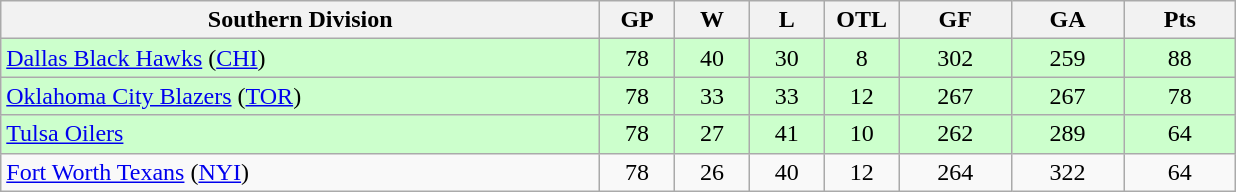<table class="wikitable">
<tr>
<th width="40%" bgcolor="#e0e0e0">Southern Division</th>
<th width="5%" bgcolor="#e0e0e0">GP</th>
<th width="5%" bgcolor="#e0e0e0">W</th>
<th width="5%" bgcolor="#e0e0e0">L</th>
<th width="5%" bgcolor="#e0e0e0">OTL</th>
<th width="7.5%" bgcolor="#e0e0e0">GF</th>
<th width="7.5%" bgcolor="#e0e0e0">GA</th>
<th width="7.5%" bgcolor="#e0e0e0">Pts</th>
</tr>
<tr align="center" bgcolor="#CCFFCC">
<td align="left"><a href='#'>Dallas Black Hawks</a> (<a href='#'>CHI</a>)</td>
<td>78</td>
<td>40</td>
<td>30</td>
<td>8</td>
<td>302</td>
<td>259</td>
<td>88</td>
</tr>
<tr align="center" bgcolor="#CCFFCC">
<td align="left"><a href='#'>Oklahoma City Blazers</a> (<a href='#'>TOR</a>)</td>
<td>78</td>
<td>33</td>
<td>33</td>
<td>12</td>
<td>267</td>
<td>267</td>
<td>78</td>
</tr>
<tr align="center" bgcolor="#CCFFCC">
<td align="left"><a href='#'>Tulsa Oilers</a></td>
<td>78</td>
<td>27</td>
<td>41</td>
<td>10</td>
<td>262</td>
<td>289</td>
<td>64</td>
</tr>
<tr align="center">
<td align="left"><a href='#'>Fort Worth Texans</a> (<a href='#'>NYI</a>)</td>
<td>78</td>
<td>26</td>
<td>40</td>
<td>12</td>
<td>264</td>
<td>322</td>
<td>64</td>
</tr>
</table>
